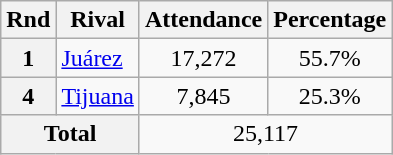<table class="wikitable sortable" style="text-align:center">
<tr>
<th>Rnd</th>
<th>Rival</th>
<th>Attendance</th>
<th>Percentage</th>
</tr>
<tr>
<th>1</th>
<td align=left><a href='#'>Juárez</a></td>
<td>17,272</td>
<td>55.7%</td>
</tr>
<tr>
<th>4</th>
<td align=left><a href='#'>Tijuana</a></td>
<td>7,845</td>
<td>25.3%</td>
</tr>
<tr>
<th colspan=2>Total</th>
<td colspan=2>25,117</td>
</tr>
</table>
